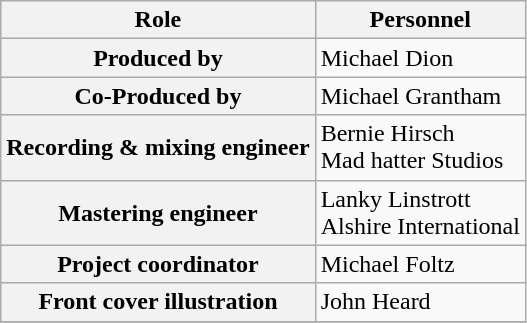<table class="wikitable plainrowheaders sortable">
<tr>
<th scope="col">Role</th>
<th scope="col" class="unsortable">Personnel</th>
</tr>
<tr>
<th scope="row">Produced by</th>
<td>Michael Dion</td>
</tr>
<tr>
<th scope="row">Co-Produced by</th>
<td>Michael Grantham</td>
</tr>
<tr>
<th scope="row">Recording & mixing engineer</th>
<td>Bernie Hirsch<br>Mad hatter Studios</td>
</tr>
<tr>
<th scope="row">Mastering engineer</th>
<td>Lanky Linstrott<br>Alshire International</td>
</tr>
<tr>
<th scope="row">Project coordinator</th>
<td>Michael Foltz</td>
</tr>
<tr>
<th scope="row">Front cover illustration</th>
<td>John Heard</td>
</tr>
<tr>
</tr>
</table>
